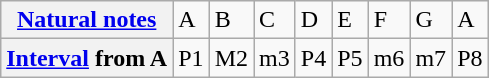<table class="wikitable">
<tr>
<th><a href='#'>Natural notes</a></th>
<td>A</td>
<td>B</td>
<td>C</td>
<td>D</td>
<td>E</td>
<td>F</td>
<td>G</td>
<td>A</td>
</tr>
<tr>
<th><a href='#'>Interval</a> from A</th>
<td>P1</td>
<td>M2</td>
<td>m3</td>
<td>P4</td>
<td>P5</td>
<td>m6</td>
<td>m7</td>
<td>P8</td>
</tr>
</table>
